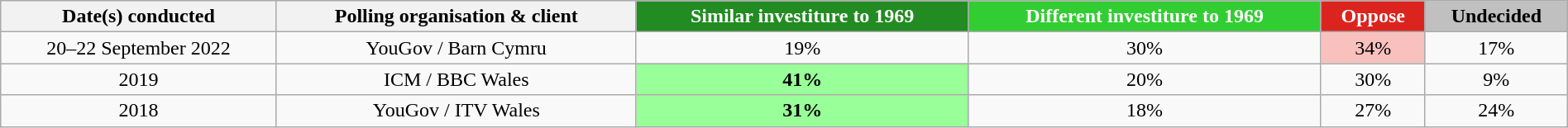<table class="wikitable" style="text-align:center" width="100%">
<tr>
<th>Date(s) conducted</th>
<th>Polling organisation & client</th>
<th style="background:forestgreen; color:white;">Similar investiture to 1969</th>
<th style="background:limegreen; color:white;">Different investiture to 1969</th>
<th style="background:#dc241f; color:white;">Oppose</th>
<th style="background:silver;">Undecided</th>
</tr>
<tr>
<td>20–22 September 2022</td>
<td>YouGov / Barn Cymru</td>
<td>19%</td>
<td>30%</td>
<td style="background: rgb(248, 193, 190); ">34%</td>
<td>17%</td>
</tr>
<tr>
<td>2019</td>
<td>ICM / BBC Wales</td>
<td style="background: rgb(153, 255, 153);"><strong>41%</strong></td>
<td>20%</td>
<td>30%</td>
<td>9%</td>
</tr>
<tr>
<td>2018</td>
<td>YouGov / ITV Wales</td>
<td style="background: rgb(153, 255, 153);"><strong>31%</strong></td>
<td>18%</td>
<td>27%</td>
<td>24%</td>
</tr>
</table>
